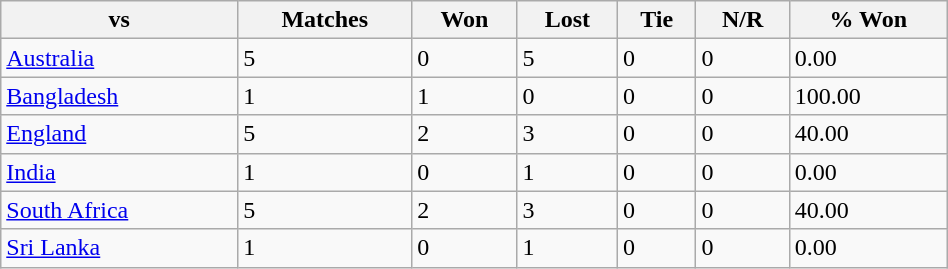<table class="wikitable" width=50%>
<tr>
<th>vs</th>
<th>Matches</th>
<th>Won</th>
<th>Lost</th>
<th>Tie</th>
<th>N/R</th>
<th>% Won</th>
</tr>
<tr>
<td> <a href='#'>Australia</a></td>
<td>5</td>
<td>0</td>
<td>5</td>
<td>0</td>
<td>0</td>
<td>0.00</td>
</tr>
<tr>
<td> <a href='#'>Bangladesh</a></td>
<td>1</td>
<td>1</td>
<td>0</td>
<td>0</td>
<td>0</td>
<td>100.00</td>
</tr>
<tr>
<td> <a href='#'>England</a></td>
<td>5</td>
<td>2</td>
<td>3</td>
<td>0</td>
<td>0</td>
<td>40.00</td>
</tr>
<tr>
<td> <a href='#'>India</a></td>
<td>1</td>
<td>0</td>
<td>1</td>
<td>0</td>
<td>0</td>
<td>0.00</td>
</tr>
<tr>
<td> <a href='#'>South Africa</a></td>
<td>5</td>
<td>2</td>
<td>3</td>
<td>0</td>
<td>0</td>
<td>40.00</td>
</tr>
<tr>
<td> <a href='#'>Sri Lanka</a></td>
<td>1</td>
<td>0</td>
<td>1</td>
<td>0</td>
<td>0</td>
<td>0.00</td>
</tr>
</table>
